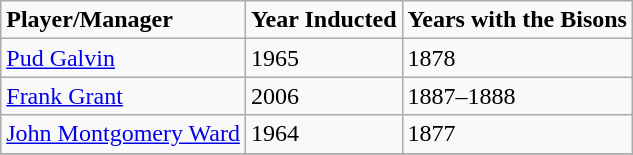<table - class="wikitable">
<tr>
<td><strong>Player/Manager</strong></td>
<td><strong>Year Inducted</strong></td>
<td><strong>Years with the Bisons</strong></td>
</tr>
<tr>
<td><a href='#'>Pud Galvin</a></td>
<td>1965</td>
<td>1878</td>
</tr>
<tr>
<td><a href='#'>Frank Grant</a></td>
<td>2006</td>
<td>1887–1888</td>
</tr>
<tr>
<td><a href='#'>John Montgomery Ward</a></td>
<td>1964</td>
<td>1877</td>
</tr>
<tr>
</tr>
</table>
